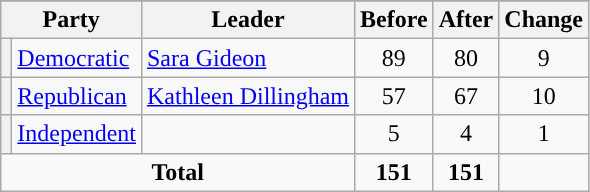<table class="wikitable" style="text-align:center;">
<tr>
</tr>
<tr>
<th colspan=2>Party</th>
<th>Leader</th>
<th>Before</th>
<th>After</th>
<th>Change</th>
</tr>
<tr>
<th style="background-color:"></th>
<td style="text-align:left;"><a href='#'>Democratic</a></td>
<td style="text-align:left;"><a href='#'>Sara Gideon</a></td>
<td>89</td>
<td>80</td>
<td> 9</td>
</tr>
<tr>
<th style="background-color:"></th>
<td style="text-align:left;"><a href='#'>Republican</a></td>
<td style="text-align:left;"><a href='#'>Kathleen Dillingham</a></td>
<td>57</td>
<td>67</td>
<td> 10</td>
</tr>
<tr>
<th style="background-color:"></th>
<td style="text-align:left;"><a href='#'>Independent</a></td>
<td style="text-align:left;"></td>
<td>5</td>
<td>4</td>
<td> 1</td>
</tr>
<tr>
<td colspan=3><strong>Total</strong></td>
<td><strong>151</strong></td>
<td><strong>151</strong></td>
<td></td>
</tr>
</table>
